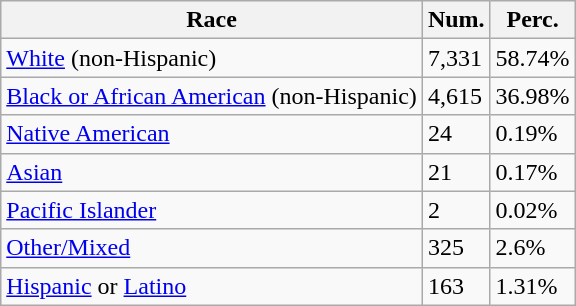<table class="wikitable">
<tr>
<th>Race</th>
<th>Num.</th>
<th>Perc.</th>
</tr>
<tr>
<td><a href='#'>White</a> (non-Hispanic)</td>
<td>7,331</td>
<td>58.74%</td>
</tr>
<tr>
<td><a href='#'>Black or African American</a> (non-Hispanic)</td>
<td>4,615</td>
<td>36.98%</td>
</tr>
<tr>
<td><a href='#'>Native American</a></td>
<td>24</td>
<td>0.19%</td>
</tr>
<tr>
<td><a href='#'>Asian</a></td>
<td>21</td>
<td>0.17%</td>
</tr>
<tr>
<td><a href='#'>Pacific Islander</a></td>
<td>2</td>
<td>0.02%</td>
</tr>
<tr>
<td><a href='#'>Other/Mixed</a></td>
<td>325</td>
<td>2.6%</td>
</tr>
<tr>
<td><a href='#'>Hispanic</a> or <a href='#'>Latino</a></td>
<td>163</td>
<td>1.31%</td>
</tr>
</table>
